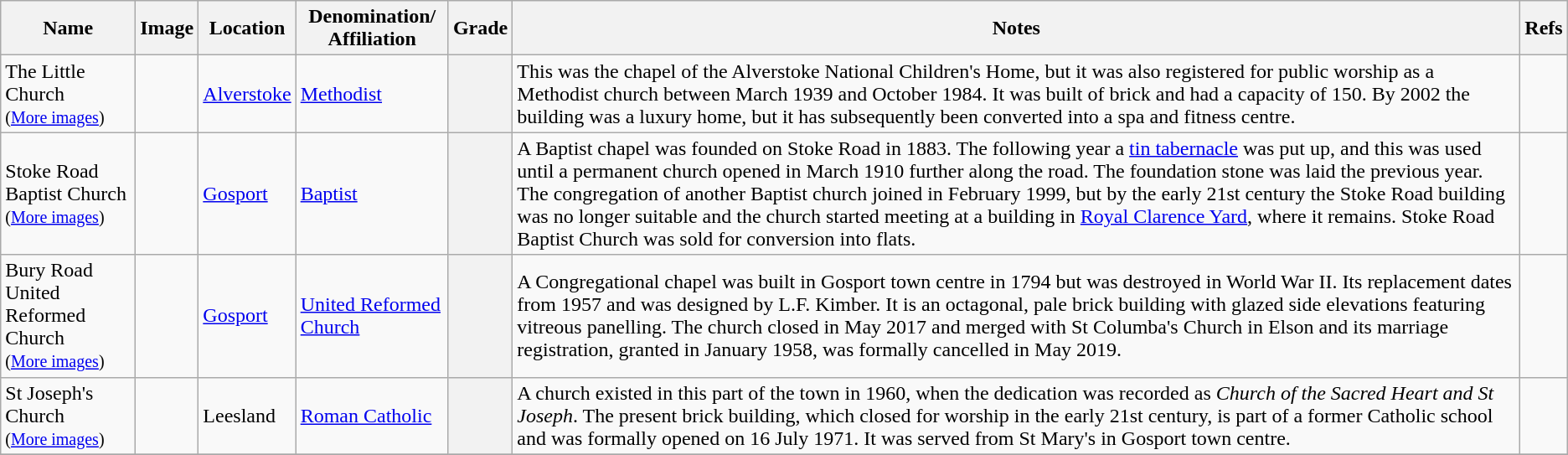<table class="wikitable sortable">
<tr>
<th align="center">Name</th>
<th align="center" class="unsortable">Image</th>
<th align="center">Location</th>
<th align="center">Denomination/<br>Affiliation</th>
<th align="center">Grade</th>
<th align="center" class="unsortable">Notes</th>
<th align="center" class="unsortable">Refs</th>
</tr>
<tr>
<td>The Little Church<br><small>(<a href='#'>More images</a>)</small></td>
<td></td>
<td><a href='#'>Alverstoke</a><br></td>
<td><a href='#'>Methodist</a></td>
<th align="center"></th>
<td>This was the chapel of the Alverstoke National Children's Home, but it was also registered for public worship as a Methodist church between March 1939 and October 1984.  It was built of brick and had a capacity of 150.  By 2002 the building was a luxury home, but it has subsequently been converted into a spa and fitness centre.</td>
<td><br></td>
</tr>
<tr>
<td>Stoke Road Baptist Church<br><small>(<a href='#'>More images</a>)</small></td>
<td></td>
<td><a href='#'>Gosport</a><br></td>
<td><a href='#'>Baptist</a></td>
<th align="center"></th>
<td>A Baptist chapel was founded on Stoke Road in 1883.  The following year a <a href='#'>tin tabernacle</a> was put up, and this was used until a permanent church opened in March 1910 further along the road.  The foundation stone was laid the previous year.  The congregation of another Baptist church joined in February 1999, but by the early 21st century the Stoke Road building was no longer suitable and the church started meeting at a building in <a href='#'>Royal Clarence Yard</a>, where it remains.  Stoke Road Baptist Church was sold for conversion into flats.</td>
<td><br></td>
</tr>
<tr>
<td>Bury Road United Reformed Church<br><small>(<a href='#'>More images</a>)</small></td>
<td></td>
<td><a href='#'>Gosport</a><br></td>
<td><a href='#'>United Reformed Church</a></td>
<th align="center"></th>
<td>A Congregational chapel was built in Gosport town centre in 1794 but was destroyed in World War II.  Its replacement dates from 1957 and was designed by L.F. Kimber.  It is an octagonal, pale brick building with glazed side elevations featuring vitreous panelling.  The church closed in May 2017 and merged with St Columba's Church in Elson and its marriage registration, granted in January 1958, was formally cancelled in May 2019.</td>
<td><br><br></td>
</tr>
<tr>
<td>St Joseph's Church<br><small>(<a href='#'>More images</a>)</small></td>
<td></td>
<td>Leesland<br></td>
<td><a href='#'>Roman Catholic</a></td>
<th align="center"></th>
<td>A church existed in this part of the town in 1960, when the dedication was recorded as <em>Church of the Sacred Heart and St Joseph</em>.  The present brick building, which closed for worship in the early 21st century, is part of a former Catholic school and was formally opened on 16 July 1971.  It was served from St Mary's in Gosport town centre.</td>
<td></td>
</tr>
<tr>
</tr>
</table>
